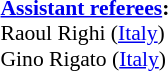<table style="width:100%; font-size:90%;">
<tr>
<td><br><strong><a href='#'>Assistant referees</a>:</strong>
<br>Raoul Righi (<a href='#'>Italy</a>)
<br>Gino Rigato (<a href='#'>Italy</a>)</td>
</tr>
</table>
